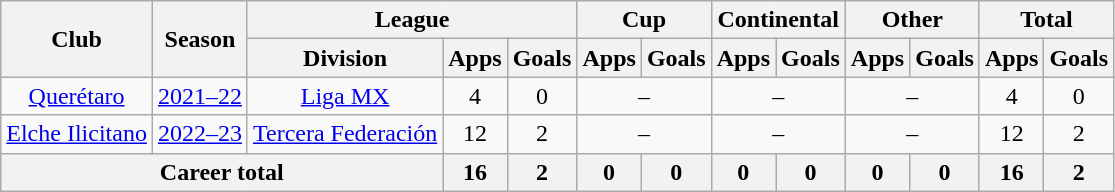<table class="wikitable" style="text-align: center">
<tr>
<th rowspan="2">Club</th>
<th rowspan="2">Season</th>
<th colspan="3">League</th>
<th colspan="2">Cup</th>
<th colspan="2">Continental</th>
<th colspan="2">Other</th>
<th colspan="2">Total</th>
</tr>
<tr>
<th>Division</th>
<th>Apps</th>
<th>Goals</th>
<th>Apps</th>
<th>Goals</th>
<th>Apps</th>
<th>Goals</th>
<th>Apps</th>
<th>Goals</th>
<th>Apps</th>
<th>Goals</th>
</tr>
<tr>
<td><a href='#'>Querétaro</a></td>
<td><a href='#'>2021–22</a></td>
<td><a href='#'>Liga MX</a></td>
<td>4</td>
<td>0</td>
<td colspan="2">–</td>
<td colspan="2">–</td>
<td colspan="2">–</td>
<td>4</td>
<td>0</td>
</tr>
<tr>
<td><a href='#'>Elche Ilicitano</a></td>
<td><a href='#'>2022–23</a></td>
<td><a href='#'>Tercera Federación</a></td>
<td>12</td>
<td>2</td>
<td colspan="2">–</td>
<td colspan="2">–</td>
<td colspan="2">–</td>
<td>12</td>
<td>2</td>
</tr>
<tr>
<th colspan="3"><strong>Career total</strong></th>
<th>16</th>
<th>2</th>
<th>0</th>
<th>0</th>
<th>0</th>
<th>0</th>
<th>0</th>
<th>0</th>
<th>16</th>
<th>2</th>
</tr>
</table>
